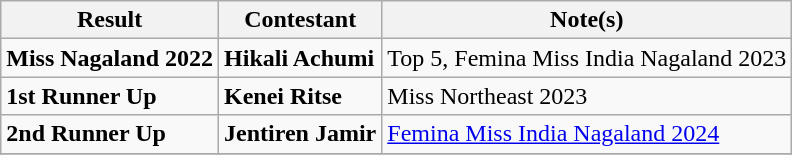<table class="wikitable">
<tr>
<th>Result</th>
<th>Contestant</th>
<th>Note(s)</th>
</tr>
<tr>
<td><strong>Miss Nagaland 2022</strong></td>
<td><strong>Hikali Achumi</strong></td>
<td>Top 5, Femina Miss India Nagaland 2023</td>
</tr>
<tr>
<td><strong>1st Runner Up</strong></td>
<td><strong>Kenei Ritse</strong></td>
<td>Miss Northeast 2023</td>
</tr>
<tr>
<td><strong>2nd Runner Up</strong></td>
<td><strong>Jentiren Jamir</strong></td>
<td><a href='#'>Femina Miss India Nagaland 2024</a></td>
</tr>
<tr>
</tr>
</table>
